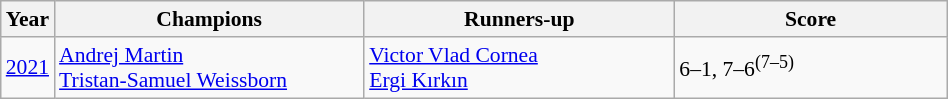<table class="wikitable" style="font-size:90%">
<tr>
<th>Year</th>
<th width="200">Champions</th>
<th width="200">Runners-up</th>
<th width="175">Score</th>
</tr>
<tr>
<td><a href='#'>2021</a></td>
<td> <a href='#'>Andrej Martin</a><br> <a href='#'>Tristan-Samuel Weissborn</a></td>
<td> <a href='#'>Victor Vlad Cornea</a><br> <a href='#'>Ergi Kırkın</a></td>
<td>6–1, 7–6<sup>(7–5)</sup></td>
</tr>
</table>
